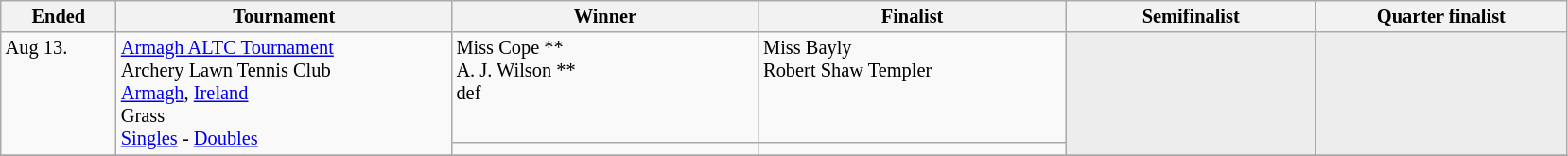<table class="wikitable" style="font-size:85%;">
<tr>
<th width="75">Ended</th>
<th width="230">Tournament</th>
<th width="210">Winner</th>
<th width="210">Finalist</th>
<th width="170">Semifinalist</th>
<th width="170">Quarter finalist</th>
</tr>
<tr valign=top>
<td rowspan=2>Aug 13.</td>
<td rowspan=2><a href='#'>Armagh ALTC Tournament</a><br>Archery Lawn Tennis Club<br><a href='#'>Armagh</a>, <a href='#'>Ireland</a><br>Grass<br><a href='#'>Singles</a> - <a href='#'>Doubles</a></td>
<td> Miss Cope **<br> A. J. Wilson **<br> def</td>
<td> Miss Bayly<br> Robert Shaw Templer</td>
<td style="background:#ededed;" rowspan=2></td>
<td style="background:#ededed;" rowspan=2></td>
</tr>
<tr valign=top>
<td></td>
<td></td>
</tr>
<tr valign=top>
</tr>
</table>
